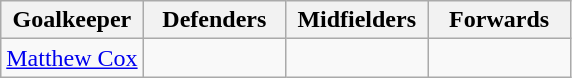<table class="wikitable">
<tr>
<th style="width:25%;">Goalkeeper</th>
<th style="width:25%;">Defenders</th>
<th style="width:25%;">Midfielders</th>
<th style="width:25%;">Forwards</th>
</tr>
<tr style="vertical-align:top;">
<td> <a href='#'>Matthew Cox</a></td>
<td></td>
<td></td>
<td></td>
</tr>
</table>
